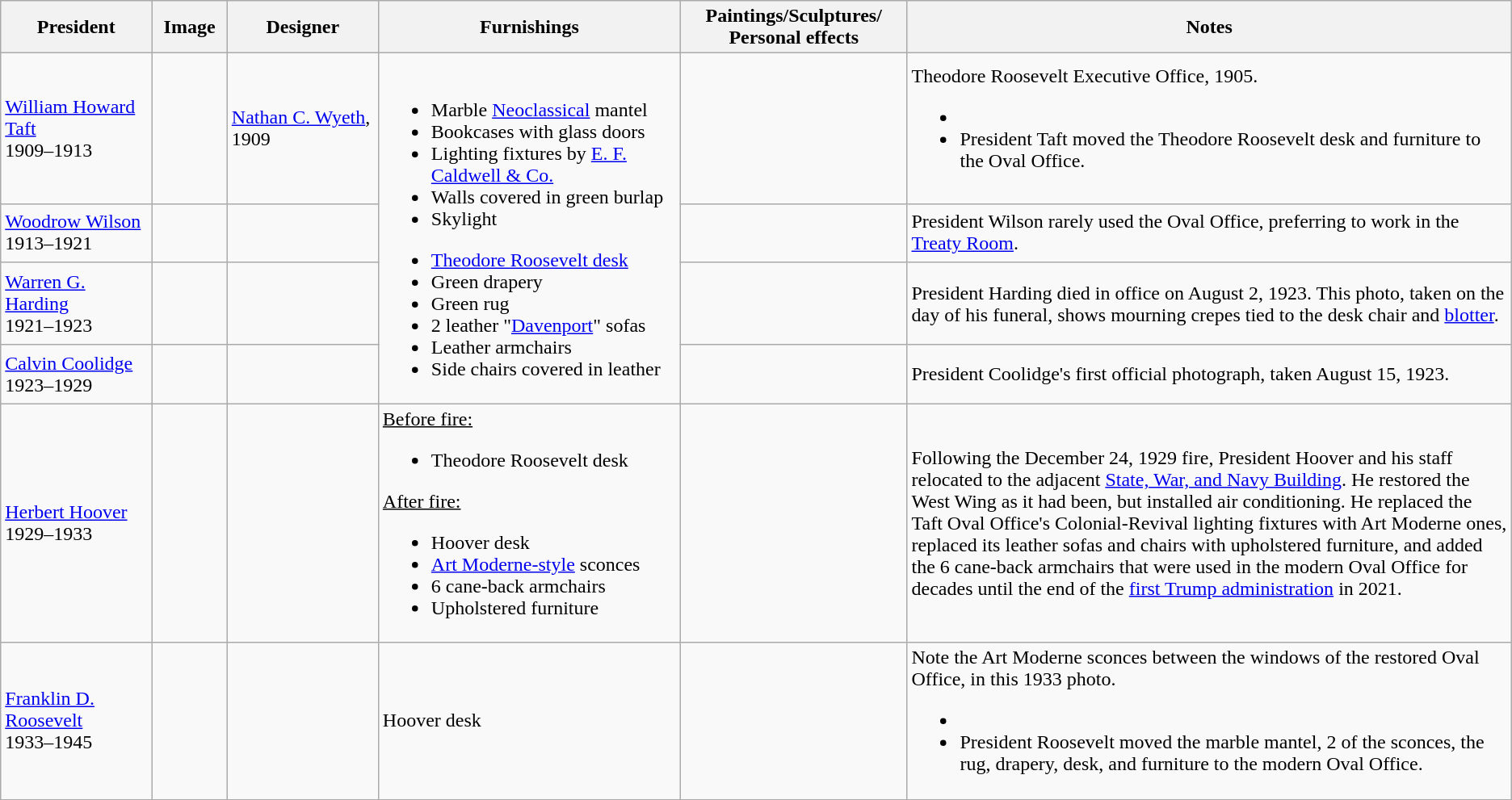<table class="wikitable sortable">
<tr>
<th width="10%">President</th>
<th width="5%">Image</th>
<th width="10%">Designer</th>
<th width="20%">Furnishings</th>
<th width="15%">Paintings/Sculptures/<br>Personal effects</th>
<th width="40%">Notes</th>
</tr>
<tr>
<td><a href='#'>William Howard Taft</a><br>1909–1913</td>
<td></td>
<td><a href='#'>Nathan C. Wyeth</a>, 1909</td>
<td rowspan="4"><br><ul><li>Marble <a href='#'>Neoclassical</a> mantel</li><li>Bookcases with glass doors</li><li>Lighting fixtures by <a href='#'>E. F. Caldwell & Co.</a></li><li>Walls covered in green burlap</li><li>Skylight</li></ul><ul><li><a href='#'>Theodore Roosevelt desk</a></li><li>Green drapery</li><li>Green rug</li><li>2 leather "<a href='#'>Davenport</a>" sofas</li><li>Leather armchairs</li><li>Side chairs covered in leather</li></ul></td>
<td></td>
<td> Theodore Roosevelt Executive Office, 1905.<br><ul><li></li><li>President Taft moved the Theodore Roosevelt desk and furniture to the Oval Office.</li></ul></td>
</tr>
<tr>
<td><a href='#'>Woodrow Wilson</a><br>1913–1921</td>
<td></td>
<td></td>
<td></td>
<td>President Wilson rarely used the Oval Office, preferring to work in the <a href='#'>Treaty Room</a>.</td>
</tr>
<tr>
<td><a href='#'>Warren G. Harding</a><br>1921–1923</td>
<td></td>
<td></td>
<td></td>
<td>President Harding died in office on August 2, 1923. This photo, taken on the day of his funeral, shows mourning crepes tied to the desk chair and <a href='#'>blotter</a>.</td>
</tr>
<tr>
<td><a href='#'>Calvin Coolidge</a><br>1923–1929</td>
<td></td>
<td></td>
<td></td>
<td>President Coolidge's first official photograph, taken August 15, 1923.</td>
</tr>
<tr>
<td><a href='#'>Herbert Hoover</a><br>1929–1933</td>
<td></td>
<td></td>
<td><u>Before fire:</u><br><ul><li>Theodore Roosevelt desk</li></ul><u>After fire:</u><ul><li>Hoover desk</li><li><a href='#'>Art Moderne-style</a> sconces</li><li>6 cane-back armchairs</li><li>Upholstered furniture</li></ul></td>
<td></td>
<td>Following the December 24, 1929 fire, President Hoover and his staff relocated to the adjacent <a href='#'>State, War, and Navy Building</a>. He restored the West Wing as it had been, but installed air conditioning. He replaced the Taft Oval Office's Colonial-Revival lighting fixtures with Art Moderne ones, replaced its leather sofas and chairs with upholstered furniture, and added the 6 cane-back armchairs that were used in the modern Oval Office for decades until the end of the <a href='#'>first Trump administration</a> in 2021.</td>
</tr>
<tr>
<td><a href='#'>Franklin D. Roosevelt</a><br>1933–1945</td>
<td></td>
<td></td>
<td>Hoover desk</td>
<td></td>
<td>Note the Art Moderne sconces between the windows of the restored Oval Office, in this 1933 photo.<br><ul><li></li><li>President Roosevelt moved the marble mantel, 2 of the sconces, the rug, drapery, desk, and furniture to the modern Oval Office.</li></ul></td>
</tr>
</table>
